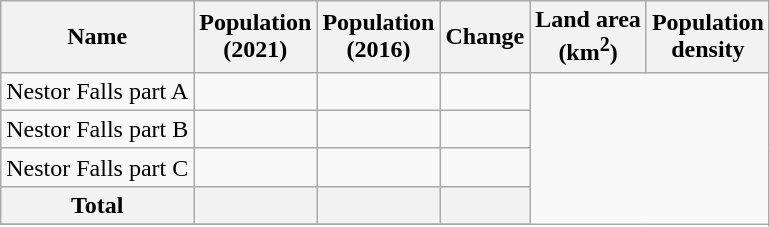<table class="wikitable sortable collapsible">
<tr>
<th scope="col">Name</th>
<th scope="col">Population<br>(2021)</th>
<th scope="col">Population<br>(2016)</th>
<th scope="col">Change</th>
<th scope="col">Land area<br>(km<sup>2</sup>)</th>
<th scope="col">Population<br>density</th>
</tr>
<tr>
<td scope="row">Nestor Falls part A</td>
<td></td>
<td align=center></td>
<td align=center></td>
</tr>
<tr>
<td scope="row">Nestor Falls part B</td>
<td></td>
<td align=center></td>
<td align=center></td>
</tr>
<tr>
<td scope="row">Nestor Falls part C</td>
<td></td>
<td align=center></td>
<td align=center></td>
</tr>
<tr class="sortbottom" align="center" style="background: #f2f2f2;">
<td><strong>Total</strong></td>
<td></td>
<td align=center><strong></strong></td>
<td><strong></strong></td>
</tr>
<tr>
</tr>
</table>
